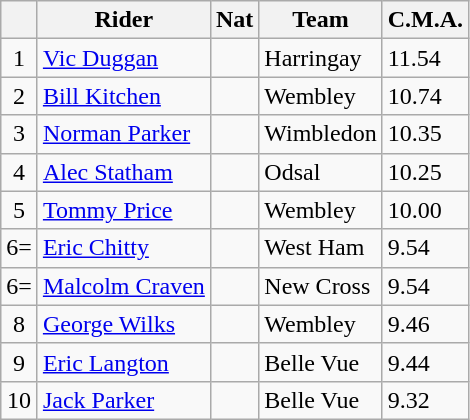<table class=wikitable>
<tr>
<th></th>
<th>Rider</th>
<th>Nat</th>
<th>Team</th>
<th>C.M.A.</th>
</tr>
<tr>
<td align="center">1</td>
<td><a href='#'>Vic Duggan</a></td>
<td></td>
<td>Harringay</td>
<td>11.54</td>
</tr>
<tr>
<td align="center">2</td>
<td><a href='#'>Bill Kitchen</a></td>
<td></td>
<td>Wembley</td>
<td>10.74</td>
</tr>
<tr>
<td align="center">3</td>
<td><a href='#'>Norman Parker</a></td>
<td></td>
<td>Wimbledon</td>
<td>10.35</td>
</tr>
<tr>
<td align="center">4</td>
<td><a href='#'>Alec Statham</a></td>
<td></td>
<td>Odsal</td>
<td>10.25</td>
</tr>
<tr>
<td align="center">5</td>
<td><a href='#'>Tommy Price</a></td>
<td></td>
<td>Wembley</td>
<td>10.00</td>
</tr>
<tr>
<td align="center">6=</td>
<td><a href='#'>Eric Chitty</a></td>
<td></td>
<td>West Ham</td>
<td>9.54</td>
</tr>
<tr>
<td align="center">6=</td>
<td><a href='#'>Malcolm Craven</a></td>
<td></td>
<td>New Cross</td>
<td>9.54</td>
</tr>
<tr>
<td align="center">8</td>
<td><a href='#'>George Wilks</a></td>
<td></td>
<td>Wembley</td>
<td>9.46</td>
</tr>
<tr>
<td align="center">9</td>
<td><a href='#'>Eric Langton</a></td>
<td></td>
<td>Belle Vue</td>
<td>9.44</td>
</tr>
<tr>
<td align="center">10</td>
<td><a href='#'>Jack Parker</a></td>
<td></td>
<td>Belle Vue</td>
<td>9.32</td>
</tr>
</table>
